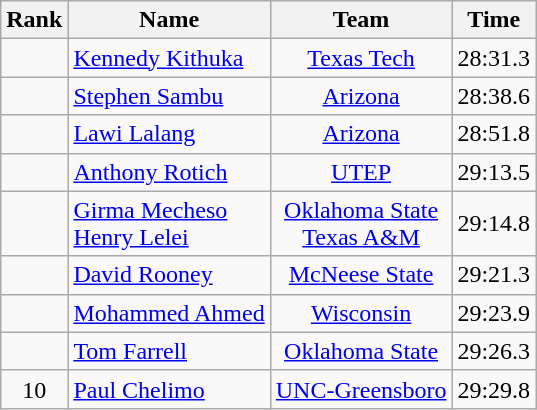<table class="wikitable sortable" style="text-align:center">
<tr>
<th>Rank</th>
<th>Name</th>
<th>Team</th>
<th>Time</th>
</tr>
<tr>
<td></td>
<td align=left> <a href='#'>Kennedy Kithuka</a></td>
<td><a href='#'>Texas Tech</a></td>
<td>28:31.3</td>
</tr>
<tr>
<td></td>
<td align=left> <a href='#'>Stephen Sambu</a></td>
<td><a href='#'>Arizona</a></td>
<td>28:38.6</td>
</tr>
<tr>
<td></td>
<td align=left> <a href='#'>Lawi Lalang</a></td>
<td><a href='#'>Arizona</a></td>
<td>28:51.8</td>
</tr>
<tr>
<td></td>
<td align=left> <a href='#'>Anthony Rotich</a></td>
<td><a href='#'>UTEP</a></td>
<td>29:13.5</td>
</tr>
<tr>
<td></td>
<td align=left> <a href='#'>Girma Mecheso</a><br> <a href='#'>Henry Lelei</a></td>
<td><a href='#'>Oklahoma State</a><br><a href='#'>Texas A&M</a></td>
<td>29:14.8</td>
</tr>
<tr>
<td></td>
<td align=left> <a href='#'>David Rooney</a></td>
<td><a href='#'>McNeese State</a></td>
<td>29:21.3</td>
</tr>
<tr>
<td></td>
<td align=left> <a href='#'>Mohammed Ahmed</a></td>
<td><a href='#'>Wisconsin</a></td>
<td>29:23.9</td>
</tr>
<tr>
<td></td>
<td align=left> <a href='#'>Tom Farrell</a></td>
<td><a href='#'>Oklahoma State</a></td>
<td>29:26.3</td>
</tr>
<tr>
<td>10</td>
<td align=left> <a href='#'>Paul Chelimo</a></td>
<td><a href='#'>UNC-Greensboro</a></td>
<td>29:29.8</td>
</tr>
</table>
